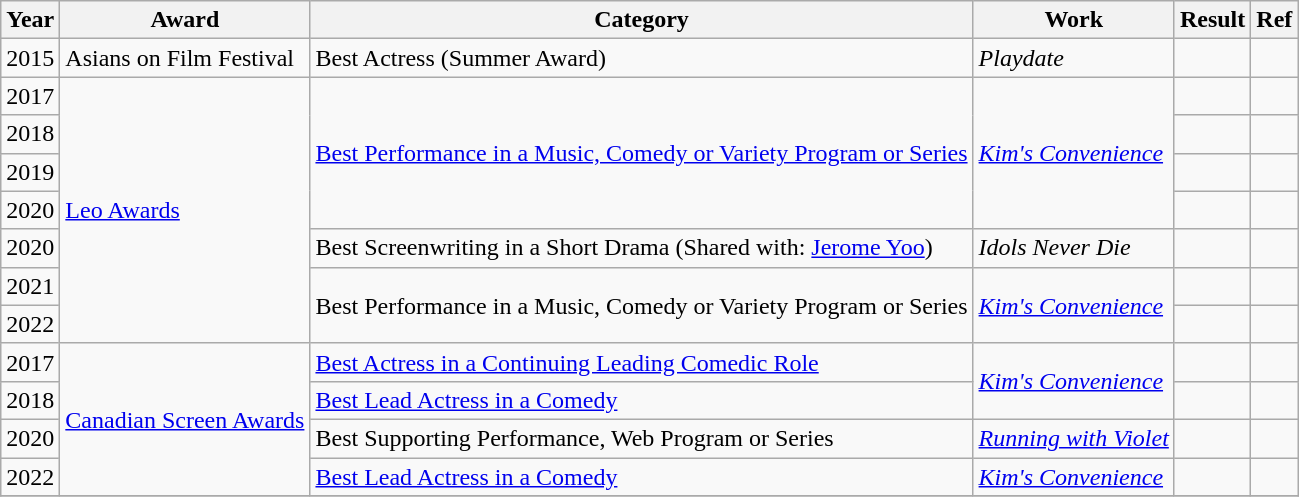<table class="wikitable">
<tr>
<th>Year</th>
<th>Award</th>
<th>Category</th>
<th>Work</th>
<th>Result</th>
<th>Ref</th>
</tr>
<tr>
<td align=center>2015</td>
<td>Asians on Film Festival</td>
<td>Best Actress (Summer Award)</td>
<td><em>Playdate</em></td>
<td></td>
<td style="text-align:center;"></td>
</tr>
<tr>
<td align=center>2017</td>
<td rowspan="7"><a href='#'>Leo Awards</a></td>
<td rowspan="4"><a href='#'>Best Performance in a Music, Comedy or Variety Program or Series</a></td>
<td rowspan="4"><em><a href='#'>Kim's Convenience</a></em></td>
<td></td>
<td style="text-align:center;"></td>
</tr>
<tr>
<td align=center>2018</td>
<td></td>
<td style="text-align:center;"></td>
</tr>
<tr>
<td align=center>2019</td>
<td></td>
<td style="text-align:center;"></td>
</tr>
<tr>
<td align=center>2020</td>
<td></td>
<td style="text-align:center;"></td>
</tr>
<tr>
<td align=center>2020</td>
<td>Best Screenwriting in a Short Drama (Shared with: <a href='#'>Jerome Yoo</a>)</td>
<td><em>Idols Never Die</em></td>
<td></td>
<td style="text-align:center;"></td>
</tr>
<tr>
<td align=center>2021</td>
<td rowspan="2">Best Performance in a Music, Comedy or Variety Program or Series</td>
<td rowspan="2"><em><a href='#'>Kim's Convenience</a></em></td>
<td></td>
<td style="text-align:center;"></td>
</tr>
<tr>
<td align=center>2022</td>
<td></td>
<td style="text-align:center;"></td>
</tr>
<tr>
<td align=center>2017</td>
<td rowspan="4"><a href='#'>Canadian Screen Awards</a></td>
<td><a href='#'>Best Actress in a Continuing Leading Comedic Role</a></td>
<td rowspan="2"><em><a href='#'>Kim's Convenience</a></em></td>
<td></td>
<td style="text-align:center;"></td>
</tr>
<tr>
<td align=center>2018</td>
<td><a href='#'>Best Lead Actress in a Comedy</a></td>
<td></td>
<td style="text-align:center;"></td>
</tr>
<tr>
<td align=center>2020</td>
<td>Best Supporting Performance, Web Program or Series</td>
<td><em><a href='#'>Running with Violet</a></em></td>
<td></td>
<td style="text-align:center;"></td>
</tr>
<tr>
<td align=center>2022</td>
<td><a href='#'>Best Lead Actress in a Comedy</a></td>
<td><em><a href='#'>Kim's Convenience</a></em></td>
<td></td>
<td style="text-align:center;"></td>
</tr>
<tr>
</tr>
</table>
